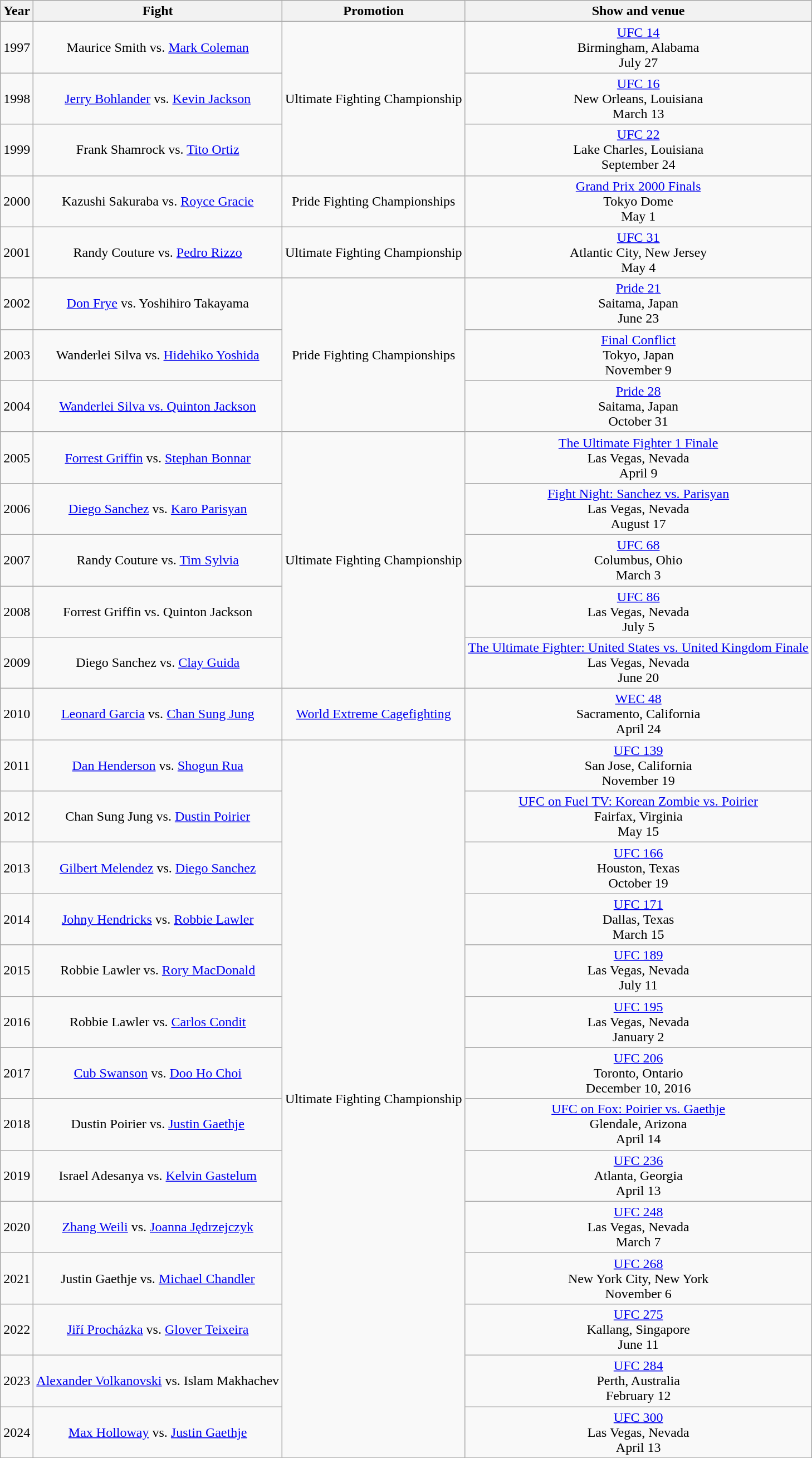<table class="wikitable sortable" style="text-align: center">
<tr>
<th>Year</th>
<th>Fight</th>
<th>Promotion</th>
<th>Show and venue</th>
</tr>
<tr>
<td>1997</td>
<td>Maurice Smith vs. <a href='#'>Mark Coleman</a></td>
<td rowspan=3>Ultimate Fighting Championship</td>
<td><a href='#'>UFC 14</a><br>Birmingham, Alabama<br>July 27</td>
</tr>
<tr>
<td>1998</td>
<td><a href='#'>Jerry Bohlander</a> vs. <a href='#'>Kevin Jackson</a></td>
<td><a href='#'>UFC 16</a><br>New Orleans, Louisiana<br>March 13</td>
</tr>
<tr>
<td>1999</td>
<td>Frank Shamrock vs. <a href='#'>Tito Ortiz</a></td>
<td><a href='#'>UFC 22</a><br>Lake Charles, Louisiana<br>September 24</td>
</tr>
<tr>
<td>2000</td>
<td>Kazushi Sakuraba vs. <a href='#'>Royce Gracie</a></td>
<td>Pride Fighting Championships</td>
<td><a href='#'>Grand Prix 2000 Finals</a><br>Tokyo Dome<br>May 1</td>
</tr>
<tr>
<td>2001</td>
<td>Randy Couture vs. <a href='#'>Pedro Rizzo</a></td>
<td>Ultimate Fighting Championship</td>
<td><a href='#'>UFC 31</a><br>Atlantic City, New Jersey<br>May 4</td>
</tr>
<tr>
<td>2002</td>
<td><a href='#'>Don Frye</a> vs. Yoshihiro Takayama</td>
<td rowspan=3>Pride Fighting Championships</td>
<td><a href='#'>Pride 21</a><br>Saitama, Japan<br>June 23</td>
</tr>
<tr>
<td>2003</td>
<td>Wanderlei Silva vs. <a href='#'>Hidehiko Yoshida</a></td>
<td><a href='#'>Final Conflict</a><br>Tokyo, Japan<br>November 9</td>
</tr>
<tr>
<td>2004</td>
<td><a href='#'>Wanderlei Silva vs. Quinton Jackson</a></td>
<td><a href='#'>Pride 28</a><br>Saitama, Japan<br>October 31</td>
</tr>
<tr>
<td>2005</td>
<td><a href='#'>Forrest Griffin</a> vs. <a href='#'>Stephan Bonnar</a></td>
<td rowspan=5>Ultimate Fighting Championship</td>
<td><a href='#'>The Ultimate Fighter 1 Finale</a><br>Las Vegas, Nevada<br>April 9</td>
</tr>
<tr>
<td>2006</td>
<td><a href='#'>Diego Sanchez</a> vs. <a href='#'>Karo Parisyan</a></td>
<td><a href='#'>Fight Night: Sanchez vs. Parisyan</a><br>Las Vegas, Nevada<br>August 17</td>
</tr>
<tr>
<td>2007</td>
<td>Randy Couture vs. <a href='#'>Tim Sylvia</a></td>
<td><a href='#'>UFC 68</a><br>Columbus, Ohio<br>March 3</td>
</tr>
<tr>
<td>2008</td>
<td>Forrest Griffin vs. Quinton Jackson</td>
<td><a href='#'>UFC 86</a><br>Las Vegas, Nevada<br>July 5</td>
</tr>
<tr>
<td>2009</td>
<td>Diego Sanchez vs. <a href='#'>Clay Guida</a></td>
<td><a href='#'>The Ultimate Fighter: United States vs. United Kingdom Finale</a><br>Las Vegas, Nevada<br>June 20</td>
</tr>
<tr>
<td>2010</td>
<td><a href='#'>Leonard Garcia</a> vs. <a href='#'>Chan Sung Jung</a></td>
<td><a href='#'>World Extreme Cagefighting</a></td>
<td><a href='#'>WEC 48</a><br>Sacramento, California<br>April 24</td>
</tr>
<tr>
<td>2011</td>
<td><a href='#'>Dan Henderson</a> vs. <a href='#'>Shogun Rua</a></td>
<td rowspan="14">Ultimate Fighting Championship</td>
<td><a href='#'>UFC 139</a><br>San Jose, California<br>November 19</td>
</tr>
<tr>
<td>2012</td>
<td>Chan Sung Jung vs. <a href='#'>Dustin Poirier</a></td>
<td><a href='#'>UFC on Fuel TV: Korean Zombie vs. Poirier</a><br>Fairfax, Virginia<br>May 15</td>
</tr>
<tr>
<td>2013</td>
<td><a href='#'>Gilbert Melendez</a> vs. <a href='#'>Diego Sanchez</a></td>
<td><a href='#'>UFC 166</a><br>Houston, Texas<br>October 19</td>
</tr>
<tr>
<td>2014</td>
<td><a href='#'>Johny Hendricks</a> vs. <a href='#'>Robbie Lawler</a></td>
<td><a href='#'>UFC 171</a><br>Dallas, Texas<br>March 15</td>
</tr>
<tr>
<td>2015</td>
<td>Robbie Lawler vs. <a href='#'>Rory MacDonald</a></td>
<td><a href='#'>UFC 189</a><br>Las Vegas, Nevada<br>July 11</td>
</tr>
<tr>
<td>2016</td>
<td>Robbie Lawler vs. <a href='#'>Carlos Condit</a></td>
<td><a href='#'>UFC 195</a><br>Las Vegas, Nevada<br>January 2</td>
</tr>
<tr>
<td>2017</td>
<td><a href='#'>Cub Swanson</a> vs. <a href='#'>Doo Ho Choi</a></td>
<td><a href='#'>UFC 206</a><br> Toronto, Ontario<br>December 10, 2016</td>
</tr>
<tr>
<td>2018</td>
<td>Dustin Poirier vs. <a href='#'>Justin Gaethje</a></td>
<td><a href='#'>UFC on Fox: Poirier vs. Gaethje</a><br> Glendale, Arizona<br>April 14</td>
</tr>
<tr>
<td>2019</td>
<td>Israel Adesanya vs. <a href='#'>Kelvin Gastelum</a></td>
<td><a href='#'>UFC 236</a><br>Atlanta, Georgia<br>April 13</td>
</tr>
<tr>
<td>2020</td>
<td><a href='#'>Zhang Weili</a> vs. <a href='#'>Joanna Jędrzejczyk</a></td>
<td><a href='#'>UFC 248</a><br>Las Vegas, Nevada<br>March 7</td>
</tr>
<tr>
<td>2021</td>
<td>Justin Gaethje vs. <a href='#'>Michael Chandler</a></td>
<td><a href='#'>UFC 268</a><br>New York City, New York<br>November 6</td>
</tr>
<tr>
<td>2022</td>
<td><a href='#'>Jiří Procházka</a> vs. <a href='#'>Glover Teixeira</a></td>
<td><a href='#'>UFC 275</a><br>Kallang, Singapore<br>June 11</td>
</tr>
<tr>
<td>2023</td>
<td><a href='#'>Alexander Volkanovski</a> vs. Islam Makhachev</td>
<td><a href='#'>UFC 284</a><br>Perth, Australia<br>February 12</td>
</tr>
<tr>
<td>2024</td>
<td><a href='#'>Max Holloway</a> vs. <a href='#'>Justin Gaethje</a></td>
<td><a href='#'>UFC 300</a><br>Las Vegas, Nevada<br>April 13</td>
</tr>
</table>
